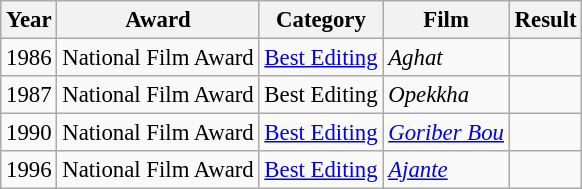<table class="wikitable" style="font-size: 95%;">
<tr>
<th>Year</th>
<th>Award</th>
<th>Category</th>
<th>Film</th>
<th>Result</th>
</tr>
<tr>
<td>1986</td>
<td>National Film Award</td>
<td><a href='#'>Best Editing</a></td>
<td><em>Aghat</em></td>
<td></td>
</tr>
<tr>
<td>1987</td>
<td>National Film Award</td>
<td>Best Editing</td>
<td><em>Opekkha</em></td>
<td></td>
</tr>
<tr>
<td>1990</td>
<td>National Film Award</td>
<td><a href='#'>Best Editing</a></td>
<td><em><a href='#'>Goriber Bou</a></em></td>
<td></td>
</tr>
<tr>
<td>1996</td>
<td>National Film Award</td>
<td><a href='#'>Best Editing</a></td>
<td><em><a href='#'>Ajante</a></em></td>
<td></td>
</tr>
</table>
